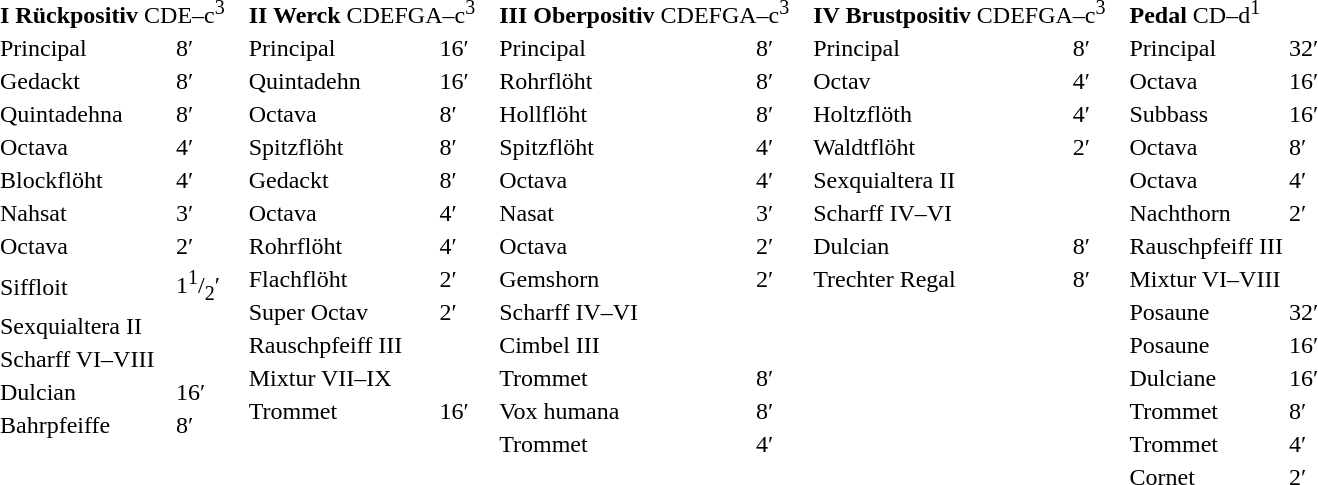<table border="0" cellspacing="10" cellpadding="5" style="border-collapse:collapse;">
<tr>
<td style="vertical-align:top"><br><table border="0">
<tr>
<td colspan="3"><strong>I Rückpositiv</strong> CDE–c<sup>3</sup><br></td>
</tr>
<tr>
<td>Principal</td>
<td>8′</td>
</tr>
<tr>
<td>Gedackt</td>
<td>8′</td>
</tr>
<tr>
<td>Quintadehna</td>
<td>8′</td>
</tr>
<tr>
<td>Octava</td>
<td>4′</td>
</tr>
<tr>
<td>Blockflöht</td>
<td>4′</td>
</tr>
<tr>
<td>Nahsat</td>
<td>3′</td>
</tr>
<tr>
<td>Octava</td>
<td>2′</td>
</tr>
<tr>
<td>Siffloit</td>
<td>1<sup>1</sup>/<sub>2</sub>′</td>
</tr>
<tr>
<td>Sexquialtera II</td>
</tr>
<tr>
<td>Scharff VI–VIII</td>
</tr>
<tr>
<td>Dulcian</td>
<td>16′</td>
</tr>
<tr>
<td>Bahrpfeiffe</td>
<td>8′</td>
</tr>
</table>
</td>
<td style="vertical-align:top"><br><table border="0">
<tr>
<td colspan="3"><strong>II Werck</strong> CDEFGA–c<sup>3</sup><br></td>
</tr>
<tr>
<td>Principal</td>
<td>16′</td>
</tr>
<tr>
<td>Quintadehn</td>
<td>16′</td>
</tr>
<tr>
<td>Octava</td>
<td>8′</td>
</tr>
<tr>
<td>Spitzflöht</td>
<td>8′</td>
</tr>
<tr>
<td>Gedackt</td>
<td>8′</td>
</tr>
<tr>
<td>Octava</td>
<td>4′</td>
</tr>
<tr>
<td>Rohrflöht</td>
<td>4′</td>
</tr>
<tr>
<td>Flachflöht</td>
<td>2′</td>
</tr>
<tr>
<td>Super Octav</td>
<td>2′</td>
</tr>
<tr>
<td>Rauschpfeiff III</td>
</tr>
<tr>
<td>Mixtur VII–IX</td>
</tr>
<tr>
<td>Trommet</td>
<td>16′</td>
</tr>
</table>
</td>
<td style="vertical-align:top"><br><table border="0">
<tr>
<td colspan="3"><strong>III Oberpositiv</strong> CDEFGA–c<sup>3</sup><br></td>
</tr>
<tr>
<td>Principal</td>
<td>8′</td>
</tr>
<tr>
<td>Rohrflöht</td>
<td>8′</td>
</tr>
<tr>
<td>Hollflöht</td>
<td>8′</td>
</tr>
<tr>
<td>Spitzflöht</td>
<td>4′</td>
</tr>
<tr>
<td>Octava</td>
<td>4′</td>
</tr>
<tr>
<td>Nasat</td>
<td>3′</td>
</tr>
<tr>
<td>Octava</td>
<td>2′</td>
</tr>
<tr>
<td>Gemshorn</td>
<td>2′</td>
</tr>
<tr>
<td>Scharff IV–VI</td>
</tr>
<tr>
<td>Cimbel III</td>
</tr>
<tr>
<td>Trommet</td>
<td>8′</td>
</tr>
<tr>
<td>Vox humana</td>
<td>8′</td>
</tr>
<tr>
<td>Trommet</td>
<td>4′</td>
</tr>
</table>
</td>
<td style="vertical-align:top"><br><table border="0">
<tr>
<td colspan="3"><strong>IV Brustpositiv</strong> CDEFGA–c<sup>3</sup><br></td>
</tr>
<tr>
<td>Principal</td>
<td>8′</td>
</tr>
<tr>
<td>Octav</td>
<td>4′</td>
</tr>
<tr>
<td>Holtzflöth</td>
<td>4′</td>
</tr>
<tr>
<td>Waldtflöht</td>
<td>2′</td>
</tr>
<tr>
<td>Sexquialtera II</td>
</tr>
<tr>
<td>Scharff IV–VI</td>
</tr>
<tr>
<td>Dulcian</td>
<td>8′</td>
</tr>
<tr>
<td>Trechter Regal</td>
<td>8′</td>
</tr>
</table>
</td>
<td style="vertical-align:top"><br><table border="0">
<tr>
<td colspan="3"><strong>Pedal</strong> CD–d<sup>1</sup><br></td>
</tr>
<tr>
<td>Principal</td>
<td>32′</td>
</tr>
<tr>
<td>Octava</td>
<td>16′</td>
</tr>
<tr>
<td>Subbass</td>
<td>16′</td>
</tr>
<tr>
<td>Octava</td>
<td>8′</td>
</tr>
<tr>
<td>Octava</td>
<td>4′</td>
</tr>
<tr>
<td>Nachthorn</td>
<td>2′</td>
</tr>
<tr>
<td>Rauschpfeiff III</td>
</tr>
<tr>
<td>Mixtur VI–VIII</td>
</tr>
<tr>
<td>Posaune</td>
<td>32′</td>
</tr>
<tr>
<td>Posaune</td>
<td>16′</td>
</tr>
<tr>
<td>Dulciane</td>
<td>16′</td>
</tr>
<tr>
<td>Trommet</td>
<td>8′</td>
</tr>
<tr>
<td>Trommet</td>
<td>4′</td>
</tr>
<tr>
<td>Cornet</td>
<td>2′</td>
</tr>
</table>
</td>
</tr>
</table>
